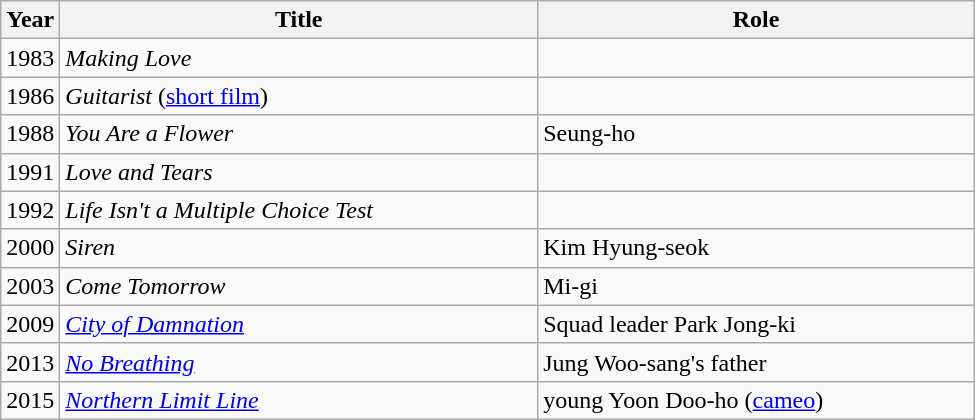<table class="wikitable" style="width:650px">
<tr>
<th width=10>Year</th>
<th>Title</th>
<th>Role</th>
</tr>
<tr>
<td>1983</td>
<td><em>Making Love</em></td>
<td></td>
</tr>
<tr>
<td>1986</td>
<td><em>Guitarist</em> (<a href='#'>short film</a>)</td>
<td></td>
</tr>
<tr>
<td>1988</td>
<td><em>You Are a Flower</em></td>
<td>Seung-ho</td>
</tr>
<tr>
<td>1991</td>
<td><em>Love and Tears</em></td>
<td></td>
</tr>
<tr>
<td>1992</td>
<td><em>Life Isn't a Multiple Choice Test</em></td>
<td></td>
</tr>
<tr>
<td>2000</td>
<td><em>Siren</em></td>
<td>Kim Hyung-seok</td>
</tr>
<tr>
<td>2003</td>
<td><em>Come Tomorrow</em></td>
<td>Mi-gi</td>
</tr>
<tr>
<td>2009</td>
<td><em><a href='#'>City of Damnation</a></em></td>
<td>Squad leader Park Jong-ki</td>
</tr>
<tr>
<td>2013</td>
<td><em><a href='#'>No Breathing</a></em></td>
<td>Jung Woo-sang's father</td>
</tr>
<tr>
<td>2015</td>
<td><em><a href='#'>Northern Limit Line</a></em></td>
<td>young Yoon Doo-ho (<a href='#'>cameo</a>)</td>
</tr>
</table>
